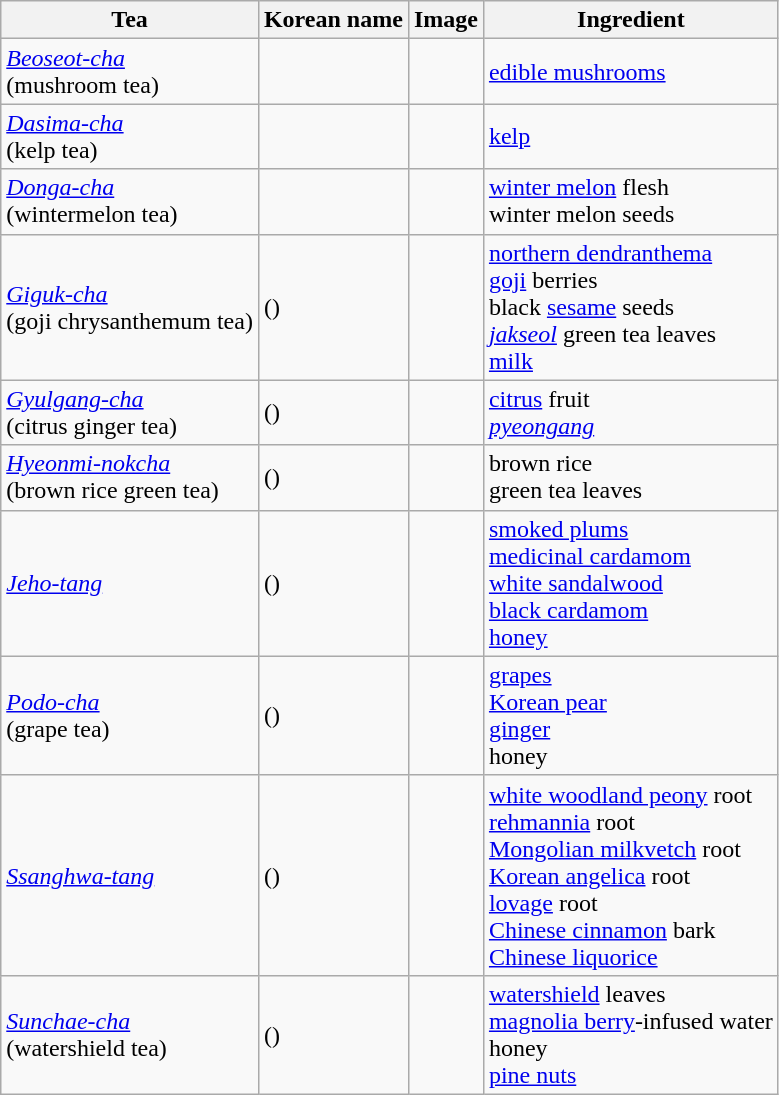<table class="wikitable">
<tr>
<th>Tea</th>
<th>Korean name</th>
<th>Image</th>
<th>Ingredient</th>
</tr>
<tr>
<td><em><a href='#'>Beoseot-cha</a></em><br>(mushroom tea)</td>
<td></td>
<td></td>
<td><a href='#'>edible mushrooms</a></td>
</tr>
<tr>
<td><em><a href='#'>Dasima-cha</a></em><br>(kelp tea)</td>
<td></td>
<td></td>
<td><a href='#'>kelp</a></td>
</tr>
<tr>
<td><em><a href='#'>Donga-cha</a></em><br>(wintermelon tea)</td>
<td></td>
<td></td>
<td><a href='#'>winter melon</a> flesh<br>winter melon seeds</td>
</tr>
<tr>
<td><em><a href='#'>Giguk-cha</a></em><br>(goji chrysanthemum tea)</td>
<td>()</td>
<td></td>
<td><a href='#'>northern dendranthema</a><br><a href='#'>goji</a> berries<br>black <a href='#'>sesame</a> seeds<br><em><a href='#'>jakseol</a></em> green tea leaves<br><a href='#'>milk</a></td>
</tr>
<tr>
<td><em><a href='#'>Gyulgang-cha</a></em><br>(citrus ginger tea)</td>
<td>()</td>
<td></td>
<td><a href='#'>citrus</a> fruit<br><em><a href='#'>pyeongang</a></em></td>
</tr>
<tr>
<td><em><a href='#'>Hyeonmi-nokcha</a></em><br>(brown rice green tea)</td>
<td>()</td>
<td></td>
<td>brown rice<br>green tea leaves</td>
</tr>
<tr>
<td><em><a href='#'>Jeho-tang</a></em></td>
<td>()</td>
<td></td>
<td><a href='#'>smoked plums</a><br><a href='#'>medicinal cardamom</a><br><a href='#'>white sandalwood</a><br><a href='#'>black cardamom</a><br><a href='#'>honey</a></td>
</tr>
<tr>
<td><em><a href='#'>Podo-cha</a></em><br>(grape tea)</td>
<td>()</td>
<td></td>
<td><a href='#'>grapes</a><br><a href='#'>Korean pear</a><br><a href='#'>ginger</a><br>honey</td>
</tr>
<tr>
<td><em><a href='#'>Ssanghwa-tang</a></em></td>
<td>()</td>
<td></td>
<td><a href='#'>white woodland peony</a> root<br><a href='#'>rehmannia</a> root<br><a href='#'>Mongolian milkvetch</a> root<br><a href='#'>Korean angelica</a> root<br><a href='#'>lovage</a> root<br><a href='#'>Chinese cinnamon</a> bark<br><a href='#'>Chinese liquorice</a></td>
</tr>
<tr>
<td><em><a href='#'>Sunchae-cha</a></em><br>(watershield tea)</td>
<td>()</td>
<td></td>
<td><a href='#'>watershield</a> leaves<br><a href='#'>magnolia berry</a>-infused water<br>honey<br><a href='#'>pine nuts</a></td>
</tr>
</table>
